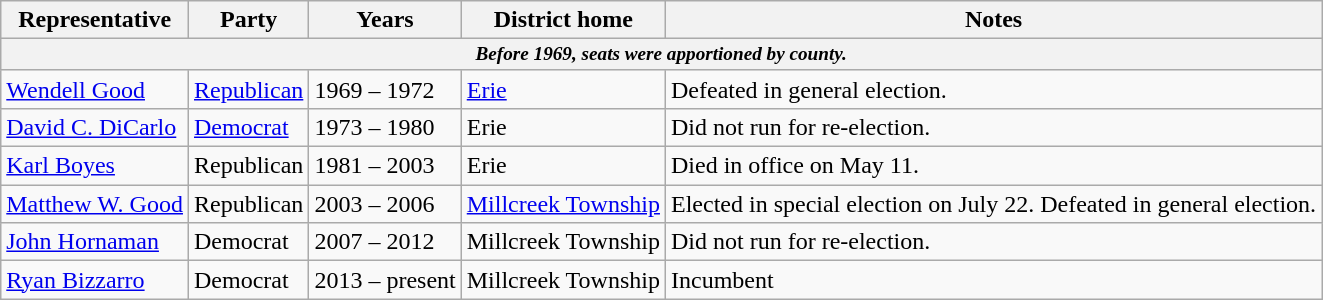<table class=wikitable>
<tr valign=bottom>
<th>Representative</th>
<th>Party</th>
<th>Years</th>
<th>District home</th>
<th>Notes</th>
</tr>
<tr>
<th colspan=5 style="font-size: 80%;"><em>Before 1969, seats were apportioned by county.</em></th>
</tr>
<tr>
<td><a href='#'>Wendell Good</a></td>
<td><a href='#'>Republican</a></td>
<td>1969 – 1972</td>
<td><a href='#'>Erie</a></td>
<td>Defeated in general election.</td>
</tr>
<tr>
<td><a href='#'>David C. DiCarlo</a></td>
<td><a href='#'>Democrat</a></td>
<td>1973 – 1980</td>
<td>Erie</td>
<td>Did not run for re-election.</td>
</tr>
<tr>
<td><a href='#'>Karl Boyes</a></td>
<td>Republican</td>
<td>1981 – 2003</td>
<td>Erie</td>
<td>Died in office on May 11.</td>
</tr>
<tr>
<td><a href='#'>Matthew W. Good</a></td>
<td>Republican</td>
<td>2003 – 2006</td>
<td><a href='#'>Millcreek Township</a></td>
<td>Elected in special election on July 22. Defeated in general election.</td>
</tr>
<tr>
<td><a href='#'>John Hornaman</a></td>
<td>Democrat</td>
<td>2007 – 2012</td>
<td>Millcreek Township</td>
<td>Did not run for re-election.</td>
</tr>
<tr>
<td><a href='#'>Ryan Bizzarro</a></td>
<td>Democrat</td>
<td>2013 – present</td>
<td>Millcreek Township</td>
<td>Incumbent</td>
</tr>
</table>
